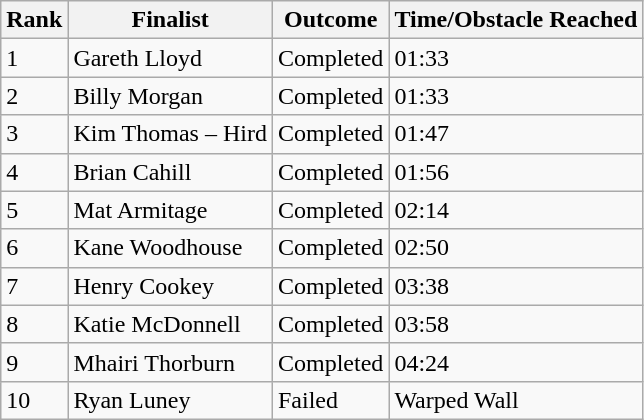<table class="wikitable">
<tr>
<th>Rank</th>
<th>Finalist</th>
<th>Outcome</th>
<th>Time/Obstacle Reached</th>
</tr>
<tr>
<td>1</td>
<td>Gareth Lloyd</td>
<td>Completed</td>
<td>01:33</td>
</tr>
<tr>
<td>2</td>
<td>Billy Morgan</td>
<td>Completed</td>
<td>01:33</td>
</tr>
<tr>
<td>3</td>
<td>Kim Thomas – Hird</td>
<td>Completed</td>
<td>01:47</td>
</tr>
<tr>
<td>4</td>
<td>Brian Cahill</td>
<td>Completed</td>
<td>01:56</td>
</tr>
<tr>
<td>5</td>
<td>Mat Armitage</td>
<td>Completed</td>
<td>02:14</td>
</tr>
<tr>
<td>6</td>
<td>Kane Woodhouse</td>
<td>Completed</td>
<td>02:50</td>
</tr>
<tr>
<td>7</td>
<td>Henry Cookey</td>
<td>Completed</td>
<td>03:38</td>
</tr>
<tr>
<td>8</td>
<td>Katie McDonnell</td>
<td>Completed</td>
<td>03:58</td>
</tr>
<tr>
<td>9</td>
<td>Mhairi Thorburn</td>
<td>Completed</td>
<td>04:24</td>
</tr>
<tr>
<td>10</td>
<td>Ryan Luney</td>
<td>Failed</td>
<td>Warped Wall</td>
</tr>
</table>
